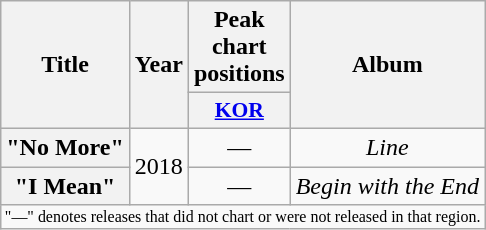<table class="wikitable plainrowheaders" style="text-align:center">
<tr>
<th scope="col" rowspan="2">Title</th>
<th scope="col" rowspan="2">Year</th>
<th scope="col">Peak chart <br>positions</th>
<th scope="col" rowspan="2">Album</th>
</tr>
<tr>
<th scope="col" style="width:3em;font-size:90%;"><a href='#'>KOR</a><br></th>
</tr>
<tr>
<th scope="row">"No More" </th>
<td rowspan="2">2018</td>
<td>—</td>
<td><em>Line</em></td>
</tr>
<tr>
<th scope="row">"I Mean" </th>
<td>—</td>
<td><em>Begin with the End</em></td>
</tr>
<tr>
<td colspan="6" style="text-align:center; font-size:8pt;">"—" denotes releases that did not chart or were not released in that region.</td>
</tr>
</table>
